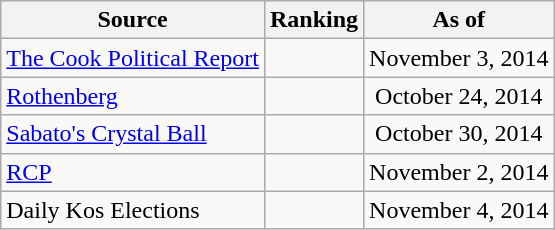<table class="wikitable" style="text-align:center">
<tr>
<th>Source</th>
<th>Ranking</th>
<th>As of</th>
</tr>
<tr>
<td align=left><a href='#'>The Cook Political Report</a></td>
<td></td>
<td>November 3, 2014</td>
</tr>
<tr>
<td align=left><a href='#'>Rothenberg</a></td>
<td></td>
<td>October 24, 2014</td>
</tr>
<tr>
<td align=left><a href='#'>Sabato's Crystal Ball</a></td>
<td></td>
<td>October 30, 2014</td>
</tr>
<tr>
<td align="left"><a href='#'>RCP</a></td>
<td></td>
<td>November 2, 2014</td>
</tr>
<tr>
<td align=left>Daily Kos Elections</td>
<td></td>
<td>November 4, 2014</td>
</tr>
</table>
